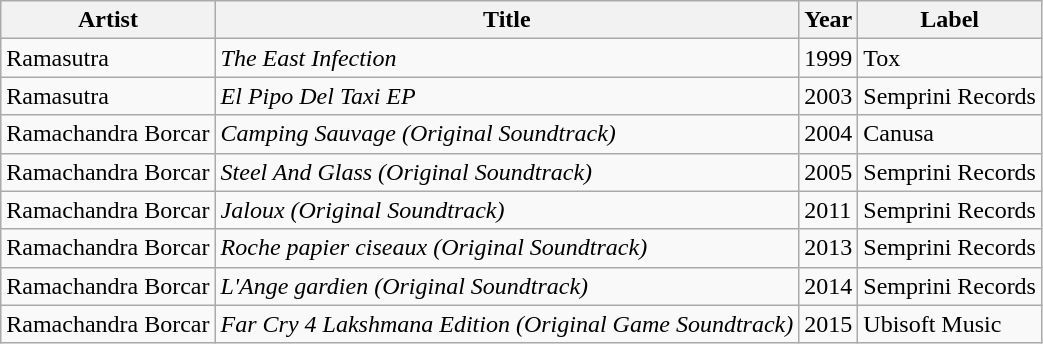<table class="wikitable">
<tr>
<th>Artist</th>
<th>Title</th>
<th>Year</th>
<th>Label</th>
</tr>
<tr>
<td>Ramasutra</td>
<td><em>The East Infection</em></td>
<td>1999</td>
<td>Tox</td>
</tr>
<tr>
<td>Ramasutra</td>
<td><em>El Pipo Del Taxi EP</em></td>
<td>2003</td>
<td>Semprini Records</td>
</tr>
<tr>
<td>Ramachandra Borcar</td>
<td><em>Camping Sauvage</em> <em>(Original Soundtrack)</em></td>
<td>2004</td>
<td>Canusa</td>
</tr>
<tr>
<td>Ramachandra Borcar</td>
<td><em>Steel And Glass (Original Soundtrack)</em></td>
<td>2005</td>
<td>Semprini Records</td>
</tr>
<tr>
<td>Ramachandra Borcar</td>
<td><em>Jaloux (Original Soundtrack)</em></td>
<td>2011</td>
<td>Semprini Records</td>
</tr>
<tr>
<td>Ramachandra Borcar</td>
<td><em>Roche papier ciseaux (Original Soundtrack)</em></td>
<td>2013</td>
<td>Semprini Records</td>
</tr>
<tr>
<td>Ramachandra Borcar</td>
<td><em>L'Ange gardien (Original Soundtrack)</em></td>
<td>2014</td>
<td>Semprini Records</td>
</tr>
<tr>
<td>Ramachandra Borcar</td>
<td><em>Far Cry 4 Lakshmana Edition (Original Game Soundtrack)</em></td>
<td>2015</td>
<td>Ubisoft Music</td>
</tr>
</table>
